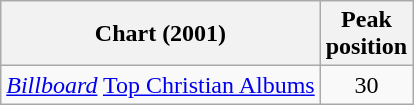<table class="wikitable sortable plainrowheaders">
<tr>
<th scope="col">Chart (2001)</th>
<th scope="col">Peak<br>position</th>
</tr>
<tr>
<td><em><a href='#'>Billboard</a></em> <a href='#'>Top Christian Albums</a></td>
<td align="center">30</td>
</tr>
</table>
